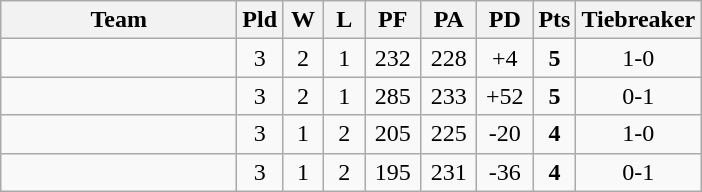<table class="wikitable" style="text-align:center;">
<tr>
<th width=150>Team</th>
<th width=20>Pld</th>
<th width=20>W</th>
<th width=20>L</th>
<th width=30>PF</th>
<th width=30>PA</th>
<th width=30>PD</th>
<th width=20>Pts</th>
<th width=50>Tiebreaker</th>
</tr>
<tr>
<td align="left"></td>
<td>3</td>
<td>2</td>
<td>1</td>
<td>232</td>
<td>228</td>
<td>+4</td>
<td><strong>5</strong></td>
<td>1-0</td>
</tr>
<tr>
<td align="left"></td>
<td>3</td>
<td>2</td>
<td>1</td>
<td>285</td>
<td>233</td>
<td>+52</td>
<td><strong>5</strong></td>
<td>0-1</td>
</tr>
<tr>
<td align="left"></td>
<td>3</td>
<td>1</td>
<td>2</td>
<td>205</td>
<td>225</td>
<td>-20</td>
<td><strong>4</strong></td>
<td>1-0</td>
</tr>
<tr>
<td align="left"></td>
<td>3</td>
<td>1</td>
<td>2</td>
<td>195</td>
<td>231</td>
<td>-36</td>
<td><strong>4</strong></td>
<td>0-1</td>
</tr>
</table>
